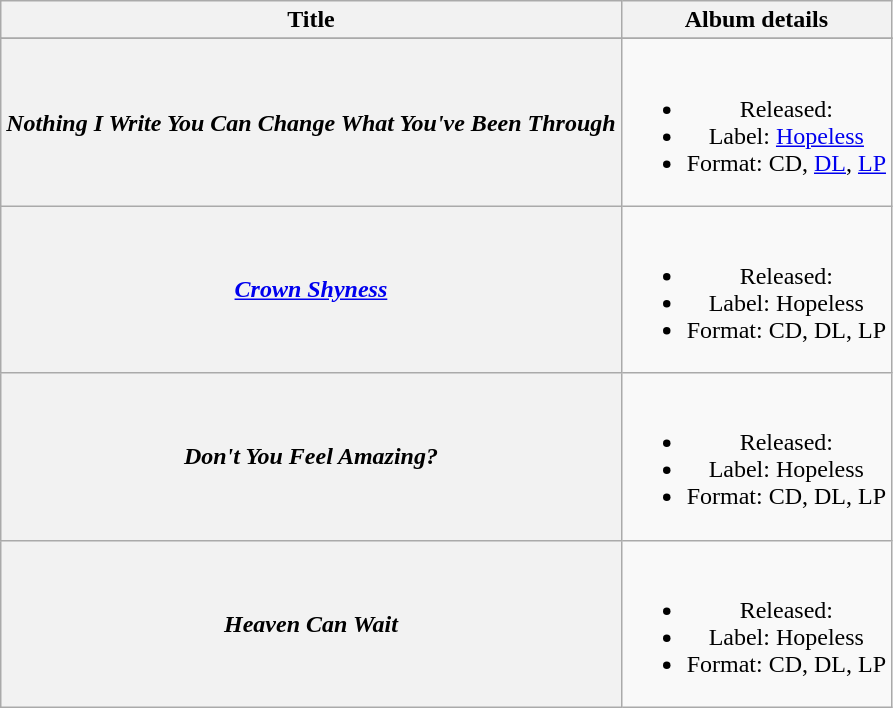<table class="wikitable plainrowheaders" style="text-align:center;">
<tr>
<th scope="col">Title</th>
<th scope="col">Album details</th>
</tr>
<tr>
</tr>
<tr>
<th scope="row"><em>Nothing I Write You Can Change What You've Been Through</em></th>
<td><br><ul><li>Released: </li><li>Label: <a href='#'>Hopeless</a></li><li>Format: CD, <a href='#'>DL</a>, <a href='#'>LP</a></li></ul></td>
</tr>
<tr>
<th scope="row"><em><a href='#'>Crown Shyness</a></em></th>
<td><br><ul><li>Released: </li><li>Label: Hopeless</li><li>Format: CD, DL, LP</li></ul></td>
</tr>
<tr>
<th scope="row"><em>Don't You Feel Amazing?</em></th>
<td><br><ul><li>Released: </li><li>Label: Hopeless</li><li>Format: CD, DL, LP</li></ul></td>
</tr>
<tr>
<th scope="row"><em>Heaven Can Wait</em></th>
<td><br><ul><li>Released: </li><li>Label: Hopeless</li><li>Format: CD, DL, LP</li></ul></td>
</tr>
</table>
